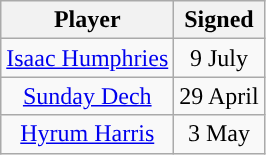<table class="wikitable sortable sortable" style="text-align: center">
<tr>
<th>Player</th>
<th>Signed</th>
</tr>
<tr>
<td><a href='#'>Isaac Humphries</a></td>
<td>9 July</td>
</tr>
<tr>
<td><a href='#'>Sunday Dech</a></td>
<td>29 April</td>
</tr>
<tr>
<td><a href='#'>Hyrum Harris</a></td>
<td>3 May</td>
</tr>
</table>
